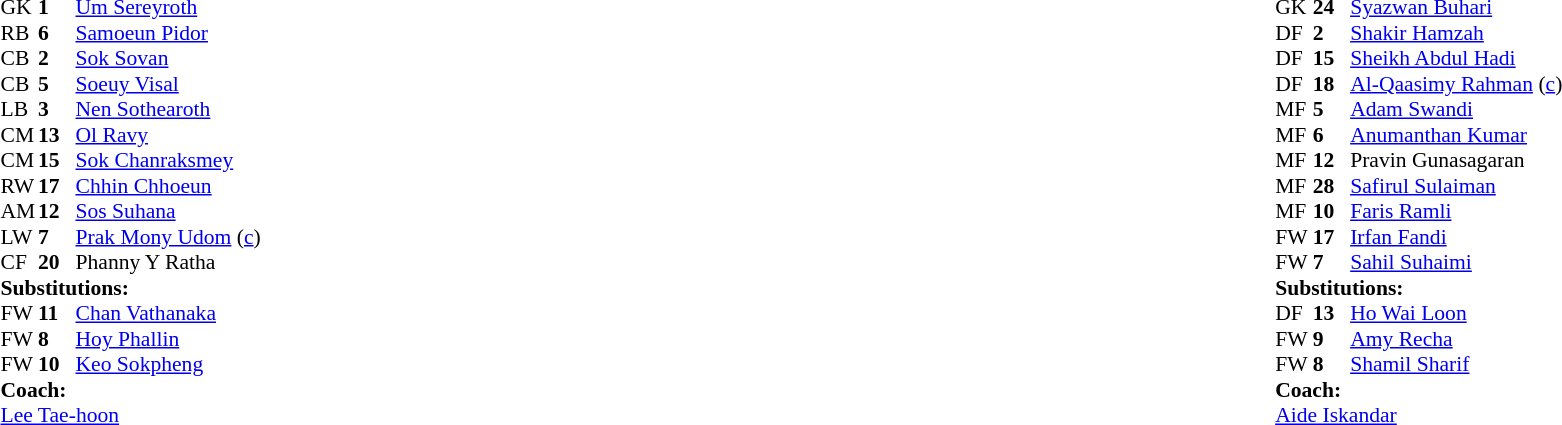<table width="100%">
<tr>
<td valign="top" width="50%"><br><table style="font-size: 90%" cellspacing="0" cellpadding="0">
<tr>
<th width="25"></th>
<th width="25"></th>
</tr>
<tr>
<td>GK</td>
<td><strong>1</strong></td>
<td><a href='#'>Um Sereyroth</a></td>
</tr>
<tr>
<td>RB</td>
<td><strong>6</strong></td>
<td><a href='#'>Samoeun Pidor</a></td>
</tr>
<tr>
<td>CB</td>
<td><strong>2</strong></td>
<td><a href='#'>Sok Sovan</a></td>
</tr>
<tr>
<td>CB</td>
<td><strong>5</strong></td>
<td><a href='#'>Soeuy Visal</a></td>
<td></td>
</tr>
<tr>
<td>LB</td>
<td><strong>3</strong></td>
<td><a href='#'>Nen Sothearoth</a></td>
<td></td>
</tr>
<tr>
<td>CM</td>
<td><strong>13</strong></td>
<td><a href='#'>Ol Ravy</a></td>
<td></td>
<td></td>
</tr>
<tr>
<td>CM</td>
<td><strong>15</strong></td>
<td><a href='#'>Sok Chanraksmey</a></td>
<td></td>
<td></td>
</tr>
<tr>
<td>RW</td>
<td><strong>17</strong></td>
<td><a href='#'>Chhin Chhoeun</a></td>
</tr>
<tr>
<td>AM</td>
<td><strong>12</strong></td>
<td><a href='#'>Sos Suhana</a></td>
</tr>
<tr>
<td>LW</td>
<td><strong>7</strong></td>
<td><a href='#'>Prak Mony Udom</a> (<a href='#'>c</a>)</td>
<td></td>
<td></td>
</tr>
<tr>
<td>CF</td>
<td><strong>20</strong></td>
<td>Phanny Y Ratha</td>
</tr>
<tr>
<td colspan=3><strong>Substitutions:</strong></td>
</tr>
<tr>
<td>FW</td>
<td><strong>11</strong></td>
<td><a href='#'>Chan Vathanaka</a></td>
<td></td>
<td></td>
</tr>
<tr>
<td>FW</td>
<td><strong>8</strong></td>
<td><a href='#'>Hoy Phallin</a></td>
<td></td>
<td></td>
</tr>
<tr>
<td>FW</td>
<td><strong>10</strong></td>
<td><a href='#'>Keo Sokpheng</a></td>
<td></td>
<td></td>
</tr>
<tr>
<td colspan=3><strong>Coach:</strong></td>
</tr>
<tr>
<td colspan=3> <a href='#'>Lee Tae-hoon</a></td>
</tr>
</table>
</td>
<td valign="top"></td>
<td valign="top" width="50%"><br><table style="font-size: 90%" cellspacing="0" cellpadding="0" align="center">
<tr>
<th width=25></th>
<th width=25></th>
</tr>
<tr>
<td>GK</td>
<td><strong>24</strong></td>
<td><a href='#'>Syazwan Buhari</a></td>
<td></td>
</tr>
<tr>
<td>DF</td>
<td><strong>2</strong></td>
<td><a href='#'>Shakir Hamzah</a></td>
<td></td>
</tr>
<tr>
<td>DF</td>
<td><strong>15</strong></td>
<td><a href='#'>Sheikh Abdul Hadi</a></td>
</tr>
<tr>
<td>DF</td>
<td><strong>18</strong></td>
<td><a href='#'>Al-Qaasimy Rahman</a> (<a href='#'>c</a>)</td>
<td></td>
</tr>
<tr>
<td>MF</td>
<td><strong>5</strong></td>
<td><a href='#'>Adam Swandi</a></td>
<td></td>
</tr>
<tr>
<td>MF</td>
<td><strong>6</strong></td>
<td><a href='#'>Anumanthan Kumar</a></td>
<td></td>
</tr>
<tr>
<td>MF</td>
<td><strong>12</strong></td>
<td>Pravin Gunasagaran</td>
<td></td>
<td></td>
</tr>
<tr>
<td>MF</td>
<td><strong>28</strong></td>
<td><a href='#'>Safirul Sulaiman</a></td>
</tr>
<tr>
<td>MF</td>
<td><strong>10</strong></td>
<td><a href='#'>Faris Ramli</a></td>
<td></td>
<td></td>
</tr>
<tr>
<td>FW</td>
<td><strong>17</strong></td>
<td><a href='#'>Irfan Fandi</a></td>
<td></td>
<td></td>
</tr>
<tr>
<td>FW</td>
<td><strong>7</strong></td>
<td><a href='#'>Sahil Suhaimi</a></td>
</tr>
<tr>
<td colspan=3><strong>Substitutions:</strong></td>
</tr>
<tr>
<td>DF</td>
<td><strong>13</strong></td>
<td><a href='#'>Ho Wai Loon</a></td>
<td></td>
<td></td>
</tr>
<tr>
<td>FW</td>
<td><strong>9</strong></td>
<td><a href='#'>Amy Recha</a></td>
<td></td>
<td></td>
</tr>
<tr>
<td>FW</td>
<td><strong>8</strong></td>
<td><a href='#'>Shamil Sharif</a></td>
<td></td>
<td></td>
</tr>
<tr>
<td colspan=3><strong>Coach:</strong></td>
</tr>
<tr>
<td colspan=3> <a href='#'>Aide Iskandar</a></td>
</tr>
</table>
</td>
</tr>
</table>
